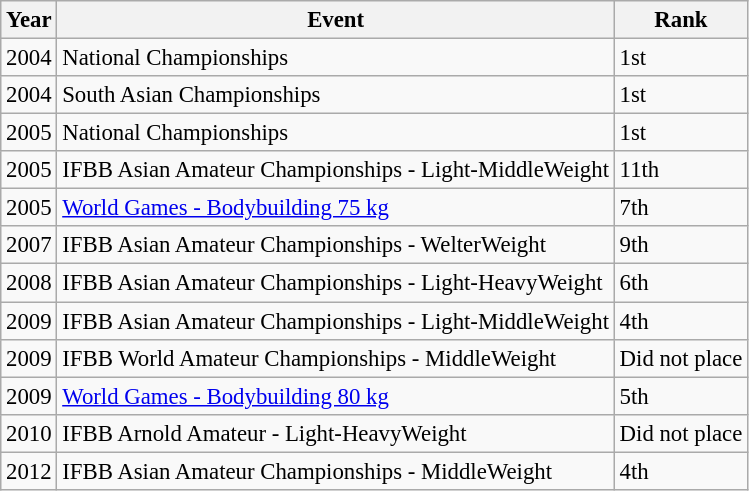<table class="wikitable sortable"  style="font-size:95%">
<tr>
<th>Year</th>
<th>Event</th>
<th>Rank</th>
</tr>
<tr>
<td>2004</td>
<td>National Championships</td>
<td>1st</td>
</tr>
<tr>
<td>2004</td>
<td>South Asian Championships</td>
<td>1st</td>
</tr>
<tr>
<td>2005</td>
<td>National Championships</td>
<td>1st</td>
</tr>
<tr>
<td>2005</td>
<td>IFBB Asian Amateur Championships - Light-MiddleWeight</td>
<td>11th</td>
</tr>
<tr>
<td>2005</td>
<td><a href='#'>World Games - Bodybuilding 75 kg</a></td>
<td>7th</td>
</tr>
<tr>
<td>2007</td>
<td>IFBB Asian Amateur Championships - WelterWeight</td>
<td>9th</td>
</tr>
<tr>
<td>2008</td>
<td>IFBB Asian Amateur Championships - Light-HeavyWeight</td>
<td>6th</td>
</tr>
<tr>
<td>2009</td>
<td>IFBB Asian Amateur Championships - Light-MiddleWeight</td>
<td>4th</td>
</tr>
<tr>
<td>2009</td>
<td>IFBB World Amateur Championships - MiddleWeight</td>
<td>Did not place</td>
</tr>
<tr>
<td>2009</td>
<td><a href='#'>World Games - Bodybuilding 80 kg</a></td>
<td>5th</td>
</tr>
<tr>
<td>2010</td>
<td>IFBB Arnold Amateur - Light-HeavyWeight</td>
<td>Did not place</td>
</tr>
<tr>
<td>2012</td>
<td>IFBB Asian Amateur Championships - MiddleWeight</td>
<td>4th</td>
</tr>
</table>
